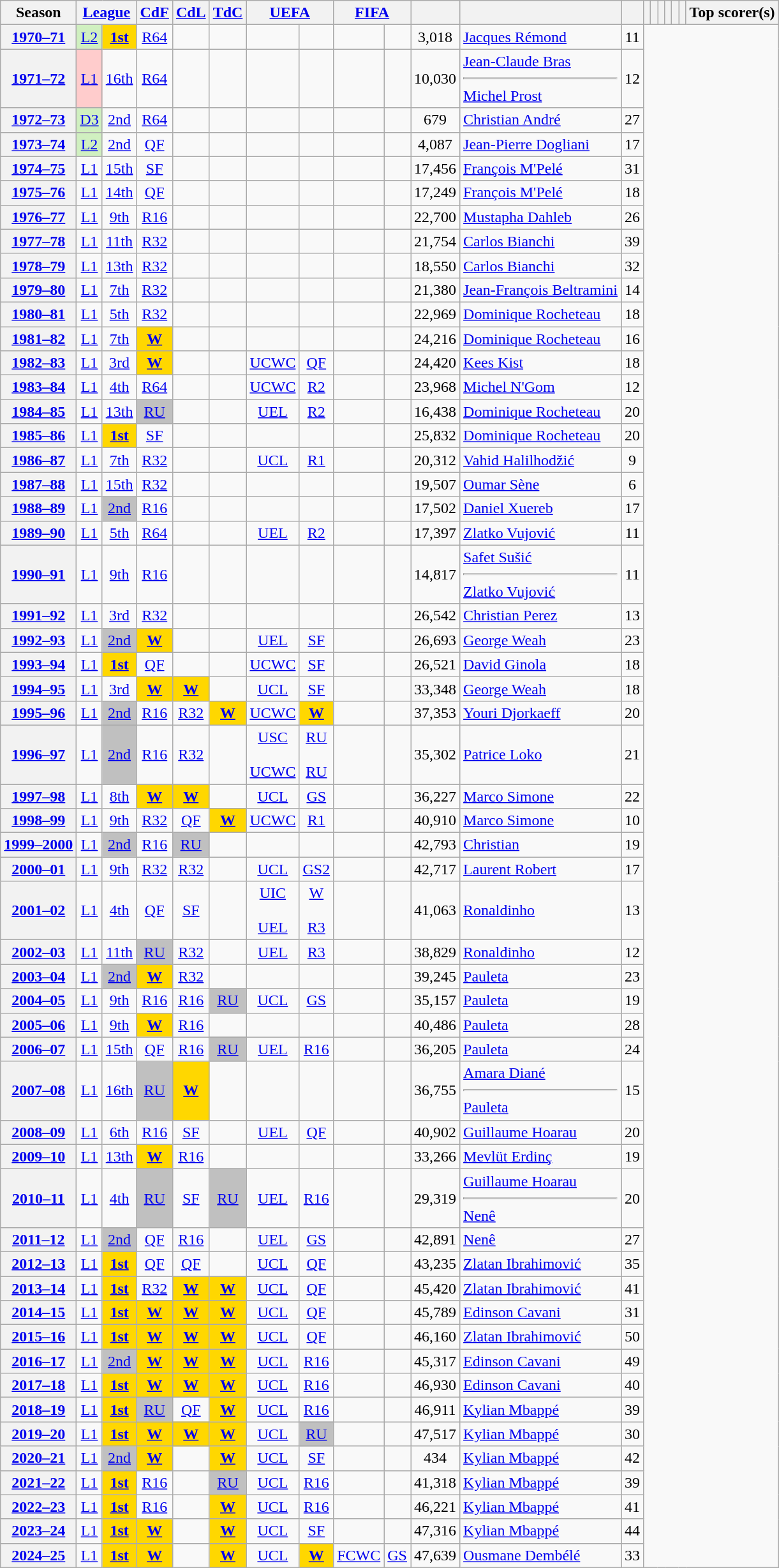<table class="wikitable plainrowheaders sortable" style="text-align:center">
<tr>
<th>Season</th>
<th colspan="2"><a href='#'>League</a></th>
<th><a href='#'>CdF</a></th>
<th><a href='#'>CdL</a></th>
<th><a href='#'>TdC</a></th>
<th colspan="2"><a href='#'>UEFA</a></th>
<th colspan="2"><a href='#'>FIFA</a></th>
<th></th>
<th></th>
<th></th>
<th></th>
<th></th>
<th></th>
<th></th>
<th></th>
<th></th>
<th colspan="2">Top scorer(s)</th>
</tr>
<tr>
<th scope=row style=text-align:center><a href='#'>1970–71</a></th>
<td style=background:#D0F0C0><a href='#'>L2</a></td>
<td style=background:gold><strong><a href='#'>1st</a></strong></td>
<td><a href='#'>R64</a></td>
<td></td>
<td></td>
<td></td>
<td></td>
<td></td>
<td><br></td>
<td>3,018</td>
<td align=left> <a href='#'>Jacques Rémond</a></td>
<td>11</td>
</tr>
<tr>
<th scope=row style=text-align:center><a href='#'>1971–72</a></th>
<td style=background:#FFCCCC><a href='#'>L1</a></td>
<td><a href='#'>16th</a></td>
<td><a href='#'>R64</a></td>
<td></td>
<td></td>
<td></td>
<td></td>
<td></td>
<td><br></td>
<td>10,030</td>
<td align=left> <a href='#'>Jean-Claude Bras</a><hr> <a href='#'>Michel Prost</a></td>
<td>12</td>
</tr>
<tr>
<th scope=row style=text-align:center><a href='#'>1972–73</a></th>
<td style=background:#D0F0C0><a href='#'>D3</a></td>
<td><a href='#'>2nd</a></td>
<td><a href='#'>R64</a></td>
<td></td>
<td></td>
<td></td>
<td></td>
<td></td>
<td><br></td>
<td>679</td>
<td align=left> <a href='#'>Christian André</a></td>
<td>27</td>
</tr>
<tr>
<th scope=row style=text-align:center><a href='#'>1973–74</a></th>
<td style=background:#D0F0C0><a href='#'>L2</a></td>
<td><a href='#'>2nd</a></td>
<td><a href='#'>QF</a></td>
<td></td>
<td></td>
<td></td>
<td></td>
<td></td>
<td><br></td>
<td>4,087</td>
<td align=left> <a href='#'>Jean-Pierre Dogliani</a></td>
<td>17</td>
</tr>
<tr>
<th scope=row style=text-align:center><a href='#'>1974–75</a></th>
<td><a href='#'>L1</a></td>
<td><a href='#'>15th</a></td>
<td><a href='#'>SF</a></td>
<td></td>
<td></td>
<td></td>
<td></td>
<td></td>
<td><br></td>
<td>17,456</td>
<td align=left> <a href='#'>François M'Pelé</a></td>
<td>31</td>
</tr>
<tr>
<th scope=row style=text-align:center><a href='#'>1975–76</a></th>
<td><a href='#'>L1</a></td>
<td><a href='#'>14th</a></td>
<td><a href='#'>QF</a></td>
<td></td>
<td></td>
<td></td>
<td></td>
<td></td>
<td><br></td>
<td>17,249</td>
<td align=left> <a href='#'>François M'Pelé</a></td>
<td>18</td>
</tr>
<tr>
<th scope=row style=text-align:center><a href='#'>1976–77</a></th>
<td><a href='#'>L1</a></td>
<td><a href='#'>9th</a></td>
<td><a href='#'>R16</a></td>
<td></td>
<td></td>
<td></td>
<td></td>
<td></td>
<td><br></td>
<td>22,700</td>
<td align=left> <a href='#'>Mustapha Dahleb</a></td>
<td>26</td>
</tr>
<tr>
<th scope=row style=text-align:center><a href='#'>1977–78</a></th>
<td><a href='#'>L1</a></td>
<td><a href='#'>11th</a></td>
<td><a href='#'>R32</a></td>
<td></td>
<td></td>
<td></td>
<td></td>
<td></td>
<td><br></td>
<td>21,754</td>
<td align=left> <a href='#'>Carlos Bianchi</a></td>
<td>39</td>
</tr>
<tr>
<th scope=row style=text-align:center><a href='#'>1978–79</a></th>
<td><a href='#'>L1</a></td>
<td><a href='#'>13th</a></td>
<td><a href='#'>R32</a></td>
<td></td>
<td></td>
<td></td>
<td></td>
<td></td>
<td><br></td>
<td>18,550</td>
<td align=left> <a href='#'>Carlos Bianchi</a></td>
<td>32</td>
</tr>
<tr>
<th scope=row style=text-align:center><a href='#'>1979–80</a></th>
<td><a href='#'>L1</a></td>
<td><a href='#'>7th</a></td>
<td><a href='#'>R32</a></td>
<td></td>
<td></td>
<td></td>
<td></td>
<td></td>
<td><br></td>
<td>21,380</td>
<td align=left> <a href='#'>Jean-François Beltramini</a></td>
<td>14</td>
</tr>
<tr>
<th scope=row style=text-align:center><a href='#'>1980–81</a></th>
<td><a href='#'>L1</a></td>
<td><a href='#'>5th</a></td>
<td><a href='#'>R32</a></td>
<td></td>
<td></td>
<td></td>
<td></td>
<td></td>
<td><br></td>
<td>22,969</td>
<td align=left> <a href='#'>Dominique Rocheteau</a></td>
<td>18</td>
</tr>
<tr>
<th scope=row style=text-align:center><a href='#'>1981–82</a></th>
<td><a href='#'>L1</a></td>
<td><a href='#'>7th</a></td>
<td style=background:gold><strong><a href='#'>W</a></strong></td>
<td></td>
<td></td>
<td></td>
<td></td>
<td></td>
<td><br></td>
<td>24,216</td>
<td align=left> <a href='#'>Dominique Rocheteau</a></td>
<td>16</td>
</tr>
<tr>
<th scope=row style=text-align:center><a href='#'>1982–83</a></th>
<td><a href='#'>L1</a></td>
<td><a href='#'>3rd</a></td>
<td style=background:gold><strong><a href='#'>W</a></strong></td>
<td></td>
<td></td>
<td><a href='#'>UCWC</a></td>
<td><a href='#'>QF</a></td>
<td></td>
<td><br></td>
<td>24,420</td>
<td align=left> <a href='#'>Kees Kist</a></td>
<td>18</td>
</tr>
<tr>
<th scope=row style=text-align:center><a href='#'>1983–84</a></th>
<td><a href='#'>L1</a></td>
<td><a href='#'>4th</a></td>
<td><a href='#'>R64</a></td>
<td></td>
<td></td>
<td><a href='#'>UCWC</a></td>
<td><a href='#'>R2</a></td>
<td></td>
<td><br></td>
<td>23,968</td>
<td align=left> <a href='#'>Michel N'Gom</a></td>
<td>12</td>
</tr>
<tr>
<th scope=row style=text-align:center><a href='#'>1984–85</a></th>
<td><a href='#'>L1</a></td>
<td><a href='#'>13th</a></td>
<td style=background:silver><a href='#'>RU</a></td>
<td></td>
<td></td>
<td><a href='#'>UEL</a></td>
<td><a href='#'>R2</a></td>
<td></td>
<td><br></td>
<td>16,438</td>
<td align=left> <a href='#'>Dominique Rocheteau</a></td>
<td>20</td>
</tr>
<tr>
<th scope=row style=text-align:center><a href='#'>1985–86</a></th>
<td><a href='#'>L1</a></td>
<td style=background:gold><strong><a href='#'>1st</a></strong></td>
<td><a href='#'>SF</a></td>
<td></td>
<td></td>
<td></td>
<td></td>
<td></td>
<td><br></td>
<td>25,832</td>
<td align=left> <a href='#'>Dominique Rocheteau</a></td>
<td>20</td>
</tr>
<tr>
<th scope=row style=text-align:center><a href='#'>1986–87</a></th>
<td><a href='#'>L1</a></td>
<td><a href='#'>7th</a></td>
<td><a href='#'>R32</a></td>
<td></td>
<td></td>
<td><a href='#'>UCL</a></td>
<td><a href='#'>R1</a></td>
<td></td>
<td><br></td>
<td>20,312</td>
<td align=left> <a href='#'>Vahid Halilhodžić</a></td>
<td>9</td>
</tr>
<tr>
<th scope=row style=text-align:center><a href='#'>1987–88</a></th>
<td><a href='#'>L1</a></td>
<td><a href='#'>15th</a></td>
<td><a href='#'>R32</a></td>
<td></td>
<td></td>
<td></td>
<td></td>
<td></td>
<td><br></td>
<td>19,507</td>
<td align=left> <a href='#'>Oumar Sène</a></td>
<td>6</td>
</tr>
<tr>
<th scope=row style=text-align:center><a href='#'>1988–89</a></th>
<td><a href='#'>L1</a></td>
<td style=background:silver><a href='#'>2nd</a></td>
<td><a href='#'>R16</a></td>
<td></td>
<td></td>
<td></td>
<td></td>
<td></td>
<td><br></td>
<td>17,502</td>
<td align=left> <a href='#'>Daniel Xuereb</a></td>
<td>17</td>
</tr>
<tr>
<th scope=row style=text-align:center><a href='#'>1989–90</a></th>
<td><a href='#'>L1</a></td>
<td><a href='#'>5th</a></td>
<td><a href='#'>R64</a></td>
<td></td>
<td></td>
<td><a href='#'>UEL</a></td>
<td><a href='#'>R2</a></td>
<td></td>
<td><br></td>
<td>17,397</td>
<td align=left> <a href='#'>Zlatko Vujović</a></td>
<td>11</td>
</tr>
<tr>
<th scope=row style=text-align:center><a href='#'>1990–91</a></th>
<td><a href='#'>L1</a></td>
<td><a href='#'>9th</a></td>
<td><a href='#'>R16</a></td>
<td></td>
<td></td>
<td></td>
<td></td>
<td></td>
<td><br></td>
<td>14,817</td>
<td align=left> <a href='#'>Safet Sušić</a><hr> <a href='#'>Zlatko Vujović</a></td>
<td>11</td>
</tr>
<tr>
<th scope=row style=text-align:center><a href='#'>1991–92</a></th>
<td><a href='#'>L1</a></td>
<td><a href='#'>3rd</a></td>
<td><a href='#'>R32</a></td>
<td></td>
<td></td>
<td></td>
<td></td>
<td></td>
<td><br></td>
<td>26,542</td>
<td align=left> <a href='#'>Christian Perez</a></td>
<td>13</td>
</tr>
<tr>
<th scope=row style=text-align:center><a href='#'>1992–93</a></th>
<td><a href='#'>L1</a></td>
<td style=background:silver><a href='#'>2nd</a></td>
<td style=background:gold><strong><a href='#'>W</a></strong></td>
<td></td>
<td></td>
<td><a href='#'>UEL</a></td>
<td><a href='#'>SF</a></td>
<td></td>
<td><br></td>
<td>26,693</td>
<td align=left> <a href='#'>George Weah</a></td>
<td>23</td>
</tr>
<tr>
<th scope=row style=text-align:center><a href='#'>1993–94</a></th>
<td><a href='#'>L1</a></td>
<td style=background:gold><strong><a href='#'>1st</a></strong></td>
<td><a href='#'>QF</a></td>
<td></td>
<td></td>
<td><a href='#'>UCWC</a></td>
<td><a href='#'>SF</a></td>
<td></td>
<td><br></td>
<td>26,521</td>
<td align=left> <a href='#'>David Ginola</a></td>
<td>18</td>
</tr>
<tr>
<th scope=row style=text-align:center><a href='#'>1994–95</a></th>
<td><a href='#'>L1</a></td>
<td><a href='#'>3rd</a></td>
<td style=background:gold><strong><a href='#'>W</a></strong></td>
<td style=background:gold><strong><a href='#'>W</a></strong></td>
<td></td>
<td><a href='#'>UCL</a></td>
<td><a href='#'>SF</a></td>
<td></td>
<td><br></td>
<td>33,348</td>
<td align=left> <a href='#'>George Weah</a></td>
<td>18</td>
</tr>
<tr>
<th scope=row style=text-align:center><a href='#'>1995–96</a></th>
<td><a href='#'>L1</a></td>
<td style=background:silver><a href='#'>2nd</a></td>
<td><a href='#'>R16</a></td>
<td><a href='#'>R32</a></td>
<td style=background:gold><strong><a href='#'>W</a></strong></td>
<td><a href='#'>UCWC</a></td>
<td style=background:gold><strong><a href='#'>W</a></strong></td>
<td></td>
<td><br></td>
<td>37,353</td>
<td align=left> <a href='#'>Youri Djorkaeff</a></td>
<td>20</td>
</tr>
<tr>
<th scope=row style=text-align:center><a href='#'>1996–97</a></th>
<td><a href='#'>L1</a></td>
<td style=background:silver><a href='#'>2nd</a></td>
<td><a href='#'>R16</a></td>
<td><a href='#'>R32</a></td>
<td></td>
<td><div><a href='#'>USC</a></div><br><div><a href='#'>UCWC</a></div></td>
<td><div><a href='#'>RU</a></div><br><div><a href='#'>RU</a></div></td>
<td></td>
<td><br></td>
<td>35,302</td>
<td align=left> <a href='#'>Patrice Loko</a></td>
<td>21</td>
</tr>
<tr>
<th scope=row style=text-align:center><a href='#'>1997–98</a></th>
<td><a href='#'>L1</a></td>
<td><a href='#'>8th</a></td>
<td style=background:gold><strong><a href='#'>W</a></strong></td>
<td style=background:gold><strong><a href='#'>W</a></strong></td>
<td></td>
<td><a href='#'>UCL</a></td>
<td><a href='#'>GS</a></td>
<td></td>
<td><br></td>
<td>36,227</td>
<td align=left> <a href='#'>Marco Simone</a></td>
<td>22</td>
</tr>
<tr>
<th scope=row style=text-align:center><a href='#'>1998–99</a></th>
<td><a href='#'>L1</a></td>
<td><a href='#'>9th</a></td>
<td><a href='#'>R32</a></td>
<td><a href='#'>QF</a></td>
<td style=background:gold><strong><a href='#'>W</a></strong></td>
<td><a href='#'>UCWC</a></td>
<td><a href='#'>R1</a></td>
<td></td>
<td><br></td>
<td>40,910</td>
<td align=left> <a href='#'>Marco Simone</a></td>
<td>10</td>
</tr>
<tr>
<th scope=row style=text-align:center><a href='#'>1999–2000</a></th>
<td><a href='#'>L1</a></td>
<td style=background:silver><a href='#'>2nd</a></td>
<td><a href='#'>R16</a></td>
<td style=background:silver><a href='#'>RU</a></td>
<td></td>
<td></td>
<td></td>
<td></td>
<td><br></td>
<td>42,793</td>
<td align=left> <a href='#'>Christian</a></td>
<td>19</td>
</tr>
<tr>
<th scope=row style=text-align:center><a href='#'>2000–01</a></th>
<td><a href='#'>L1</a></td>
<td><a href='#'>9th</a></td>
<td><a href='#'>R32</a></td>
<td><a href='#'>R32</a></td>
<td></td>
<td><a href='#'>UCL</a></td>
<td><a href='#'>GS2</a></td>
<td></td>
<td><br></td>
<td>42,717</td>
<td align=left> <a href='#'>Laurent Robert</a></td>
<td>17</td>
</tr>
<tr>
<th scope=row style=text-align:center><a href='#'>2001–02</a></th>
<td><a href='#'>L1</a></td>
<td><a href='#'>4th</a></td>
<td><a href='#'>QF</a></td>
<td><a href='#'>SF</a></td>
<td></td>
<td><div><a href='#'>UIC</a></div><br><div><a href='#'>UEL</a></div></td>
<td><div><a href='#'>W</a></div><br><div><a href='#'>R3</a></div></td>
<td></td>
<td><br></td>
<td>41,063</td>
<td align=left> <a href='#'>Ronaldinho</a></td>
<td>13</td>
</tr>
<tr>
<th scope=row style=text-align:center><a href='#'>2002–03</a></th>
<td><a href='#'>L1</a></td>
<td><a href='#'>11th</a></td>
<td style=background:silver><a href='#'>RU</a></td>
<td><a href='#'>R32</a></td>
<td></td>
<td><a href='#'>UEL</a></td>
<td><a href='#'>R3</a></td>
<td></td>
<td><br></td>
<td>38,829</td>
<td align=left> <a href='#'>Ronaldinho</a></td>
<td>12</td>
</tr>
<tr>
<th scope=row style=text-align:center><a href='#'>2003–04</a></th>
<td><a href='#'>L1</a></td>
<td style=background:silver><a href='#'>2nd</a></td>
<td style=background:gold><strong><a href='#'>W</a></strong></td>
<td><a href='#'>R32</a></td>
<td></td>
<td></td>
<td></td>
<td></td>
<td><br></td>
<td>39,245</td>
<td align=left> <a href='#'>Pauleta</a></td>
<td>23</td>
</tr>
<tr>
<th scope=row style=text-align:center><a href='#'>2004–05</a></th>
<td><a href='#'>L1</a></td>
<td><a href='#'>9th</a></td>
<td><a href='#'>R16</a></td>
<td><a href='#'>R16</a></td>
<td style=background:silver><a href='#'>RU</a></td>
<td><a href='#'>UCL</a></td>
<td><a href='#'>GS</a></td>
<td></td>
<td><br></td>
<td>35,157</td>
<td align=left> <a href='#'>Pauleta</a></td>
<td>19</td>
</tr>
<tr>
<th scope=row style=text-align:center><a href='#'>2005–06</a></th>
<td><a href='#'>L1</a></td>
<td><a href='#'>9th</a></td>
<td style=background:gold><strong><a href='#'>W</a></strong></td>
<td><a href='#'>R16</a></td>
<td></td>
<td></td>
<td></td>
<td></td>
<td><br></td>
<td>40,486</td>
<td align=left> <a href='#'>Pauleta</a></td>
<td>28</td>
</tr>
<tr>
<th scope=row style=text-align:center><a href='#'>2006–07</a></th>
<td><a href='#'>L1</a></td>
<td><a href='#'>15th</a></td>
<td><a href='#'>QF</a></td>
<td><a href='#'>R16</a></td>
<td style=background:silver><a href='#'>RU</a></td>
<td><a href='#'>UEL</a></td>
<td><a href='#'>R16</a></td>
<td></td>
<td><br></td>
<td>36,205</td>
<td align=left> <a href='#'>Pauleta</a></td>
<td>24</td>
</tr>
<tr>
<th scope=row style=text-align:center><a href='#'>2007–08</a></th>
<td><a href='#'>L1</a></td>
<td><a href='#'>16th</a></td>
<td style=background:silver><a href='#'>RU</a></td>
<td style=background:gold><strong><a href='#'>W</a></strong></td>
<td></td>
<td></td>
<td></td>
<td></td>
<td><br></td>
<td>36,755</td>
<td align=left> <a href='#'>Amara Diané</a><hr> <a href='#'>Pauleta</a></td>
<td>15</td>
</tr>
<tr>
<th scope=row style=text-align:center><a href='#'>2008–09</a></th>
<td><a href='#'>L1</a></td>
<td><a href='#'>6th</a></td>
<td><a href='#'>R16</a></td>
<td><a href='#'>SF</a></td>
<td></td>
<td><a href='#'>UEL</a></td>
<td><a href='#'>QF</a></td>
<td></td>
<td><br></td>
<td>40,902</td>
<td align=left> <a href='#'>Guillaume Hoarau</a></td>
<td>20</td>
</tr>
<tr>
<th scope=row style=text-align:center><a href='#'>2009–10</a></th>
<td><a href='#'>L1</a></td>
<td><a href='#'>13th</a></td>
<td style=background:gold><strong><a href='#'>W</a></strong></td>
<td><a href='#'>R16</a></td>
<td></td>
<td></td>
<td></td>
<td></td>
<td><br></td>
<td>33,266</td>
<td align=left> <a href='#'>Mevlüt Erdinç</a></td>
<td>19</td>
</tr>
<tr>
<th scope=row style=text-align:center><a href='#'>2010–11</a></th>
<td><a href='#'>L1</a></td>
<td><a href='#'>4th</a></td>
<td style=background:silver><a href='#'>RU</a></td>
<td><a href='#'>SF</a></td>
<td style=background:silver><a href='#'>RU</a></td>
<td><a href='#'>UEL</a></td>
<td><a href='#'>R16</a></td>
<td></td>
<td><br></td>
<td>29,319</td>
<td align=left> <a href='#'>Guillaume Hoarau</a><hr> <a href='#'>Nenê</a></td>
<td>20</td>
</tr>
<tr>
<th scope=row style=text-align:center><a href='#'>2011–12</a></th>
<td><a href='#'>L1</a></td>
<td style=background:silver><a href='#'>2nd</a></td>
<td><a href='#'>QF</a></td>
<td><a href='#'>R16</a></td>
<td></td>
<td><a href='#'>UEL</a></td>
<td><a href='#'>GS</a></td>
<td></td>
<td><br></td>
<td>42,891</td>
<td align=left> <a href='#'>Nenê</a></td>
<td>27</td>
</tr>
<tr>
<th scope=row style=text-align:center><a href='#'>2012–13</a></th>
<td><a href='#'>L1</a></td>
<td style=background:gold><strong><a href='#'>1st</a></strong></td>
<td><a href='#'>QF</a></td>
<td><a href='#'>QF</a></td>
<td></td>
<td><a href='#'>UCL</a></td>
<td><a href='#'>QF</a></td>
<td></td>
<td><br></td>
<td>43,235</td>
<td align=left> <a href='#'>Zlatan Ibrahimović</a></td>
<td>35</td>
</tr>
<tr>
<th scope=row style=text-align:center><a href='#'>2013–14</a></th>
<td><a href='#'>L1</a></td>
<td style=background:gold><strong><a href='#'>1st</a></strong></td>
<td><a href='#'>R32</a></td>
<td style=background:gold><strong><a href='#'>W</a></strong></td>
<td style=background:gold><strong><a href='#'>W</a></strong></td>
<td><a href='#'>UCL</a></td>
<td><a href='#'>QF</a></td>
<td></td>
<td><br></td>
<td>45,420</td>
<td align=left> <a href='#'>Zlatan Ibrahimović</a></td>
<td>41</td>
</tr>
<tr>
<th scope=row style=text-align:center><a href='#'>2014–15</a></th>
<td><a href='#'>L1</a></td>
<td style=background:gold><strong><a href='#'>1st</a></strong></td>
<td style=background:gold><strong><a href='#'>W</a></strong></td>
<td style=background:gold><strong><a href='#'>W</a></strong></td>
<td style=background:gold><strong><a href='#'>W</a></strong></td>
<td><a href='#'>UCL</a></td>
<td><a href='#'>QF</a></td>
<td></td>
<td><br></td>
<td>45,789</td>
<td align=left> <a href='#'>Edinson Cavani</a></td>
<td>31</td>
</tr>
<tr>
<th scope=row style=text-align:center><a href='#'>2015–16</a></th>
<td><a href='#'>L1</a></td>
<td style=background:gold><strong><a href='#'>1st</a></strong></td>
<td style=background:gold><strong><a href='#'>W</a></strong></td>
<td style=background:gold><strong><a href='#'>W</a></strong></td>
<td style=background:gold><strong><a href='#'>W</a></strong></td>
<td><a href='#'>UCL</a></td>
<td><a href='#'>QF</a></td>
<td></td>
<td><br></td>
<td>46,160</td>
<td align=left> <a href='#'>Zlatan Ibrahimović</a></td>
<td>50</td>
</tr>
<tr>
<th scope=row style=text-align:center><a href='#'>2016–17</a></th>
<td><a href='#'>L1</a></td>
<td style=background:silver><a href='#'>2nd</a></td>
<td style=background:gold><strong><a href='#'>W</a></strong></td>
<td style=background:gold><strong><a href='#'>W</a></strong></td>
<td style=background:gold><strong><a href='#'>W</a></strong></td>
<td><a href='#'>UCL</a></td>
<td><a href='#'>R16</a></td>
<td></td>
<td><br></td>
<td>45,317</td>
<td align=left> <a href='#'>Edinson Cavani</a></td>
<td>49</td>
</tr>
<tr>
<th scope=row style=text-align:center><a href='#'>2017–18</a></th>
<td><a href='#'>L1</a></td>
<td style=background:gold><strong><a href='#'>1st</a></strong></td>
<td style=background:gold><strong><a href='#'>W</a></strong></td>
<td style=background:gold><strong><a href='#'>W</a></strong></td>
<td style=background:gold><strong><a href='#'>W</a></strong></td>
<td><a href='#'>UCL</a></td>
<td><a href='#'>R16</a></td>
<td></td>
<td><br></td>
<td>46,930</td>
<td align=left> <a href='#'>Edinson Cavani</a></td>
<td>40</td>
</tr>
<tr>
<th scope=row style=text-align:center><a href='#'>2018–19</a></th>
<td><a href='#'>L1</a></td>
<td style=background:gold><strong><a href='#'>1st</a></strong></td>
<td style=background:silver><a href='#'>RU</a></td>
<td><a href='#'>QF</a></td>
<td style=background:gold><strong><a href='#'>W</a></strong></td>
<td><a href='#'>UCL</a></td>
<td><a href='#'>R16</a></td>
<td></td>
<td><br></td>
<td>46,911</td>
<td align=left> <a href='#'>Kylian Mbappé</a></td>
<td>39</td>
</tr>
<tr>
<th scope=row style=text-align:center><a href='#'>2019–20</a></th>
<td><a href='#'>L1</a></td>
<td style=background:gold><strong><a href='#'>1st</a></strong></td>
<td style=background:gold><strong><a href='#'>W</a></strong></td>
<td style=background:gold><strong><a href='#'>W</a></strong></td>
<td style=background:gold><strong><a href='#'>W</a></strong></td>
<td><a href='#'>UCL</a></td>
<td style=background:silver><a href='#'>RU</a></td>
<td></td>
<td><br></td>
<td>47,517</td>
<td align=left> <a href='#'>Kylian Mbappé</a></td>
<td>30</td>
</tr>
<tr>
<th scope=row style=text-align:center><a href='#'>2020–21</a></th>
<td><a href='#'>L1</a></td>
<td style=background:silver><a href='#'>2nd</a></td>
<td style=background:gold><strong><a href='#'>W</a></strong></td>
<td></td>
<td style=background:gold><strong><a href='#'>W</a></strong></td>
<td><a href='#'>UCL</a></td>
<td><a href='#'>SF</a></td>
<td></td>
<td><br></td>
<td>434</td>
<td align=left> <a href='#'>Kylian Mbappé</a></td>
<td>42</td>
</tr>
<tr>
<th scope=row style=text-align:center><a href='#'>2021–22</a></th>
<td><a href='#'>L1</a></td>
<td style=background:gold><strong><a href='#'>1st</a></strong></td>
<td><a href='#'>R16</a></td>
<td></td>
<td style=background:silver><a href='#'>RU</a></td>
<td><a href='#'>UCL</a></td>
<td><a href='#'>R16</a></td>
<td></td>
<td><br></td>
<td>41,318</td>
<td align=left> <a href='#'>Kylian Mbappé</a></td>
<td>39</td>
</tr>
<tr>
<th scope=row style=text-align:center><a href='#'>2022–23</a></th>
<td><a href='#'>L1</a></td>
<td style=background:gold><strong><a href='#'>1st</a></strong></td>
<td><a href='#'>R16</a></td>
<td></td>
<td style=background:gold><strong><a href='#'>W</a></strong></td>
<td><a href='#'>UCL</a></td>
<td><a href='#'>R16</a></td>
<td></td>
<td><br></td>
<td>46,221</td>
<td align=left> <a href='#'>Kylian Mbappé</a></td>
<td>41</td>
</tr>
<tr>
<th scope=row style=text-align:center><a href='#'>2023–24</a></th>
<td><a href='#'>L1</a></td>
<td style=background:gold><strong><a href='#'>1st</a></strong></td>
<td style=background:gold><strong><a href='#'>W</a></strong></td>
<td></td>
<td style=background:gold><strong><a href='#'>W</a></strong></td>
<td><a href='#'>UCL</a></td>
<td><a href='#'>SF</a></td>
<td></td>
<td><br></td>
<td>47,316</td>
<td align=left> <a href='#'>Kylian Mbappé</a></td>
<td>44</td>
</tr>
<tr>
<th scope=row style=text-align:center><a href='#'>2024–25</a></th>
<td><a href='#'>L1</a></td>
<td style=background:gold><strong><a href='#'>1st</a></strong></td>
<td style=background:gold><strong><a href='#'>W</a></strong></td>
<td></td>
<td style=background:gold><strong><a href='#'>W</a></strong></td>
<td><a href='#'>UCL</a></td>
<td style=background:gold><strong><a href='#'>W</a></strong></td>
<td><a href='#'>FCWC</a></td>
<td><a href='#'>GS</a><br></td>
<td>47,639</td>
<td align=left> <a href='#'>Ousmane Dembélé</a></td>
<td>33</td>
</tr>
</table>
